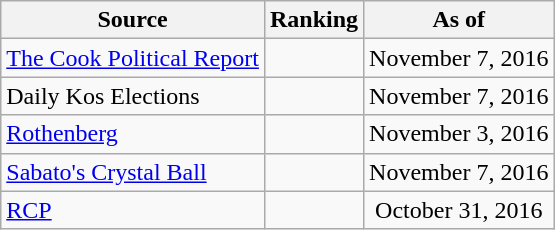<table class="wikitable" style="text-align:center">
<tr>
<th>Source</th>
<th>Ranking</th>
<th>As of</th>
</tr>
<tr>
<td align=left><a href='#'>The Cook Political Report</a></td>
<td></td>
<td>November 7, 2016</td>
</tr>
<tr>
<td align=left>Daily Kos Elections</td>
<td></td>
<td>November 7, 2016</td>
</tr>
<tr>
<td align=left><a href='#'>Rothenberg</a></td>
<td></td>
<td>November 3, 2016</td>
</tr>
<tr>
<td align=left><a href='#'>Sabato's Crystal Ball</a></td>
<td></td>
<td>November 7, 2016</td>
</tr>
<tr>
<td align="left"><a href='#'>RCP</a></td>
<td></td>
<td>October 31, 2016</td>
</tr>
</table>
